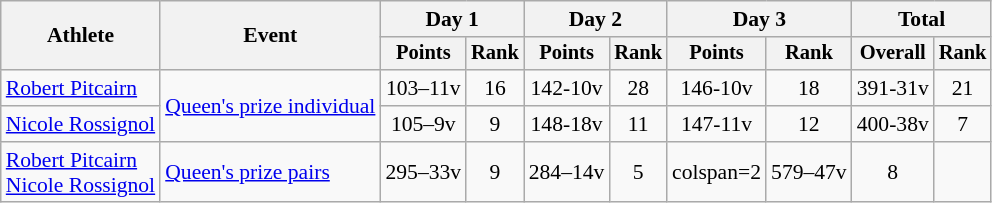<table class="wikitable" style="font-size:90%">
<tr>
<th rowspan=2>Athlete</th>
<th rowspan=2>Event</th>
<th colspan=2>Day 1</th>
<th colspan=2>Day 2</th>
<th colspan=2>Day 3</th>
<th colspan=2>Total</th>
</tr>
<tr style="font-size:95%">
<th>Points</th>
<th>Rank</th>
<th>Points</th>
<th>Rank</th>
<th>Points</th>
<th>Rank</th>
<th>Overall</th>
<th>Rank</th>
</tr>
<tr align=center>
<td align=left><a href='#'>Robert Pitcairn</a></td>
<td align=left rowspan=2><a href='#'>Queen's prize individual</a></td>
<td>103–11v</td>
<td>16</td>
<td>142-10v</td>
<td>28</td>
<td>146-10v</td>
<td>18</td>
<td>391-31v</td>
<td>21</td>
</tr>
<tr align=center>
<td align=left><a href='#'>Nicole Rossignol</a></td>
<td>105–9v</td>
<td>9</td>
<td>148-18v</td>
<td>11</td>
<td>147-11v</td>
<td>12</td>
<td>400-38v</td>
<td>7</td>
</tr>
<tr align=center>
<td align=left><a href='#'>Robert Pitcairn</a><br><a href='#'>Nicole Rossignol</a></td>
<td align=left><a href='#'>Queen's prize pairs</a></td>
<td>295–33v</td>
<td>9</td>
<td>284–14v</td>
<td>5</td>
<td>colspan=2 </td>
<td>579–47v</td>
<td>8</td>
</tr>
</table>
